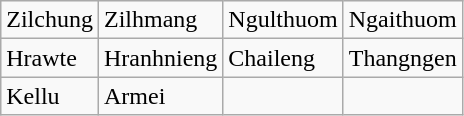<table class="wikitable">
<tr>
<td>Zilchung</td>
<td>Zilhmang</td>
<td>Ngulthuom</td>
<td>Ngaithuom</td>
</tr>
<tr>
<td>Hrawte</td>
<td>Hranhnieng</td>
<td>Chaileng</td>
<td>Thangngen</td>
</tr>
<tr>
<td>Kellu</td>
<td>Armei</td>
<td></td>
<td></td>
</tr>
</table>
